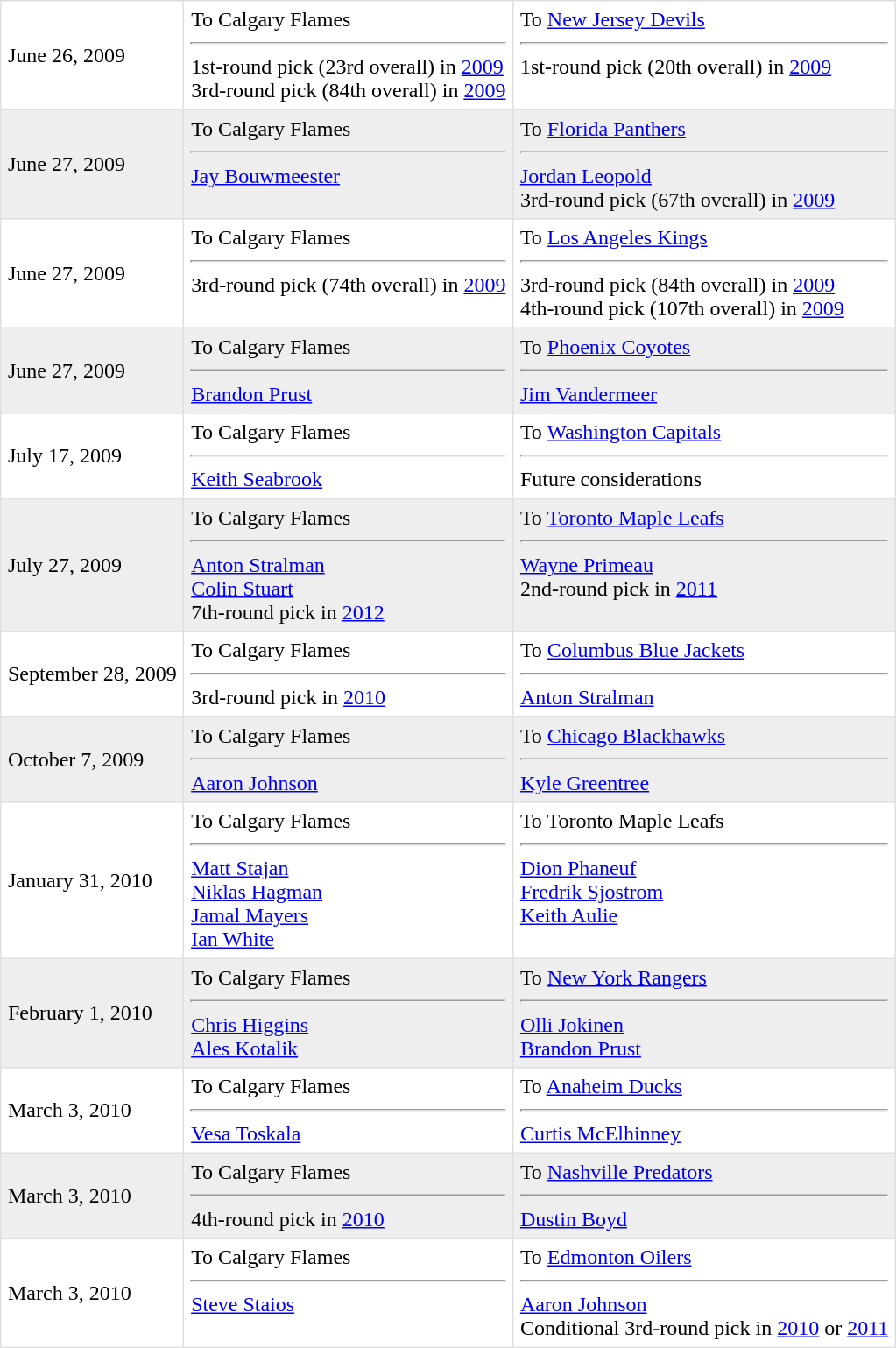<table border=1 style="border-collapse:collapse" bordercolor="#DFDFDF"  cellpadding="5">
<tr>
<td>June 26, 2009</td>
<td valign="top">To Calgary Flames <hr>1st-round pick (23rd overall) in <a href='#'>2009</a><br>3rd-round pick (84th overall) in <a href='#'>2009</a></td>
<td valign="top">To <a href='#'>New Jersey Devils</a> <hr>1st-round pick (20th overall) in <a href='#'>2009</a></td>
</tr>
<tr bgcolor="eeeeee">
<td>June 27, 2009</td>
<td valign="top">To Calgary Flames <hr><a href='#'>Jay Bouwmeester</a></td>
<td valign="top">To <a href='#'>Florida Panthers</a> <hr><a href='#'>Jordan Leopold</a><br>3rd-round pick (67th overall) in <a href='#'>2009</a></td>
</tr>
<tr>
<td>June 27, 2009</td>
<td valign="top">To Calgary Flames<hr>3rd-round pick (74th overall) in <a href='#'>2009</a></td>
<td valign="top">To <a href='#'>Los Angeles Kings</a><hr>3rd-round pick (84th overall) in <a href='#'>2009</a><br>4th-round pick (107th overall) in <a href='#'>2009</a></td>
</tr>
<tr bgcolor="eeeeee">
<td>June 27, 2009</td>
<td valign="top">To Calgary Flames<hr><a href='#'>Brandon Prust</a></td>
<td valign="top">To <a href='#'>Phoenix Coyotes</a><hr><a href='#'>Jim Vandermeer</a></td>
</tr>
<tr>
<td>July 17, 2009</td>
<td valign="top">To Calgary Flames<hr><a href='#'>Keith Seabrook</a></td>
<td valign="top">To <a href='#'>Washington Capitals</a><hr>Future considerations</td>
</tr>
<tr bgcolor="eeeeee">
<td>July 27, 2009</td>
<td valign="top">To Calgary Flames<hr><a href='#'>Anton Stralman</a><br><a href='#'>Colin Stuart</a><br>7th-round pick in <a href='#'>2012</a></td>
<td valign="top">To <a href='#'>Toronto Maple Leafs</a><hr><a href='#'>Wayne Primeau</a><br>2nd-round pick in <a href='#'>2011</a></td>
</tr>
<tr>
<td>September 28, 2009</td>
<td valign="top">To Calgary Flames<hr>3rd-round pick in <a href='#'>2010</a></td>
<td valign="top">To <a href='#'>Columbus Blue Jackets</a><hr><a href='#'>Anton Stralman</a></td>
</tr>
<tr bgcolor="eeeeee">
<td>October 7, 2009</td>
<td valign="top">To Calgary Flames<hr><a href='#'>Aaron Johnson</a></td>
<td valign="top">To <a href='#'>Chicago Blackhawks</a><hr><a href='#'>Kyle Greentree</a></td>
</tr>
<tr>
<td>January 31, 2010</td>
<td valign="top">To Calgary Flames<hr><a href='#'>Matt Stajan</a><br><a href='#'>Niklas Hagman</a><br><a href='#'>Jamal Mayers</a><br><a href='#'>Ian White</a></td>
<td valign="top">To Toronto Maple Leafs<hr><a href='#'>Dion Phaneuf</a><br><a href='#'>Fredrik Sjostrom</a><br><a href='#'>Keith Aulie</a></td>
</tr>
<tr bgcolor="eeeeee">
<td>February 1, 2010</td>
<td valign="top">To Calgary Flames<hr><a href='#'>Chris Higgins</a><br><a href='#'>Ales Kotalik</a></td>
<td valign="top">To <a href='#'>New York Rangers</a><hr><a href='#'>Olli Jokinen</a><br><a href='#'>Brandon Prust</a></td>
</tr>
<tr>
<td>March 3, 2010</td>
<td valign="top">To Calgary Flames<hr><a href='#'>Vesa Toskala</a></td>
<td valign="top">To <a href='#'>Anaheim Ducks</a><hr><a href='#'>Curtis McElhinney</a></td>
</tr>
<tr bgcolor="eeeeee">
<td>March 3, 2010</td>
<td valign="top">To Calgary Flames<hr>4th-round pick in <a href='#'>2010</a></td>
<td valign="top">To <a href='#'>Nashville Predators</a><hr><a href='#'>Dustin Boyd</a></td>
</tr>
<tr>
<td>March 3, 2010</td>
<td valign="top">To Calgary Flames<hr><a href='#'>Steve Staios</a></td>
<td valign="top">To <a href='#'>Edmonton Oilers</a><hr><a href='#'>Aaron Johnson</a><br> Conditional 3rd-round pick in <a href='#'>2010</a> or <a href='#'>2011</a></td>
</tr>
</table>
